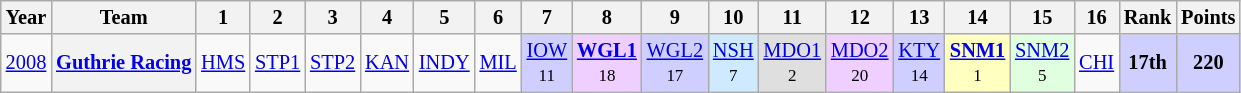<table class="wikitable" style="text-align:center; font-size:85%">
<tr>
<th>Year</th>
<th>Team</th>
<th>1</th>
<th>2</th>
<th>3</th>
<th>4</th>
<th>5</th>
<th>6</th>
<th>7</th>
<th>8</th>
<th>9</th>
<th>10</th>
<th>11</th>
<th>12</th>
<th>13</th>
<th>14</th>
<th>15</th>
<th>16</th>
<th>Rank</th>
<th>Points</th>
</tr>
<tr>
<td><a href='#'>2008</a></td>
<th nowrap><a href='#'>Guthrie Racing</a></th>
<td><a href='#'>HMS</a></td>
<td><a href='#'>STP1</a></td>
<td><a href='#'>STP2</a></td>
<td><a href='#'>KAN</a></td>
<td><a href='#'>INDY</a></td>
<td><a href='#'>MIL</a></td>
<td style="background:#CFCFFF;"><a href='#'>IOW</a><br><small>11</small></td>
<td style="background:#EFCFFF;"><strong><a href='#'>WGL1</a></strong><br><small>18</small></td>
<td style="background:#CFCFFF;"><a href='#'>WGL2</a><br><small>17</small></td>
<td style="background:#CFEAFF;"><a href='#'>NSH</a><br><small>7</small></td>
<td style="background:#DFDFDF;"><a href='#'>MDO1</a><br><small>2</small></td>
<td style="background:#EFCFFF;"><a href='#'>MDO2</a><br><small>20</small></td>
<td style="background:#CFCFFF;"><a href='#'>KTY</a><br><small>14</small></td>
<td style="background:#FFFFBF;"><strong><a href='#'>SNM1</a></strong><br><small>1</small></td>
<td style="background:#DFFFDF;"><a href='#'>SNM2</a><br><small>5</small></td>
<td><a href='#'>CHI</a></td>
<td style="background:#CFCFFF;"><strong>17th</strong></td>
<td style="background:#CFCFFF;"><strong>220</strong></td>
</tr>
</table>
